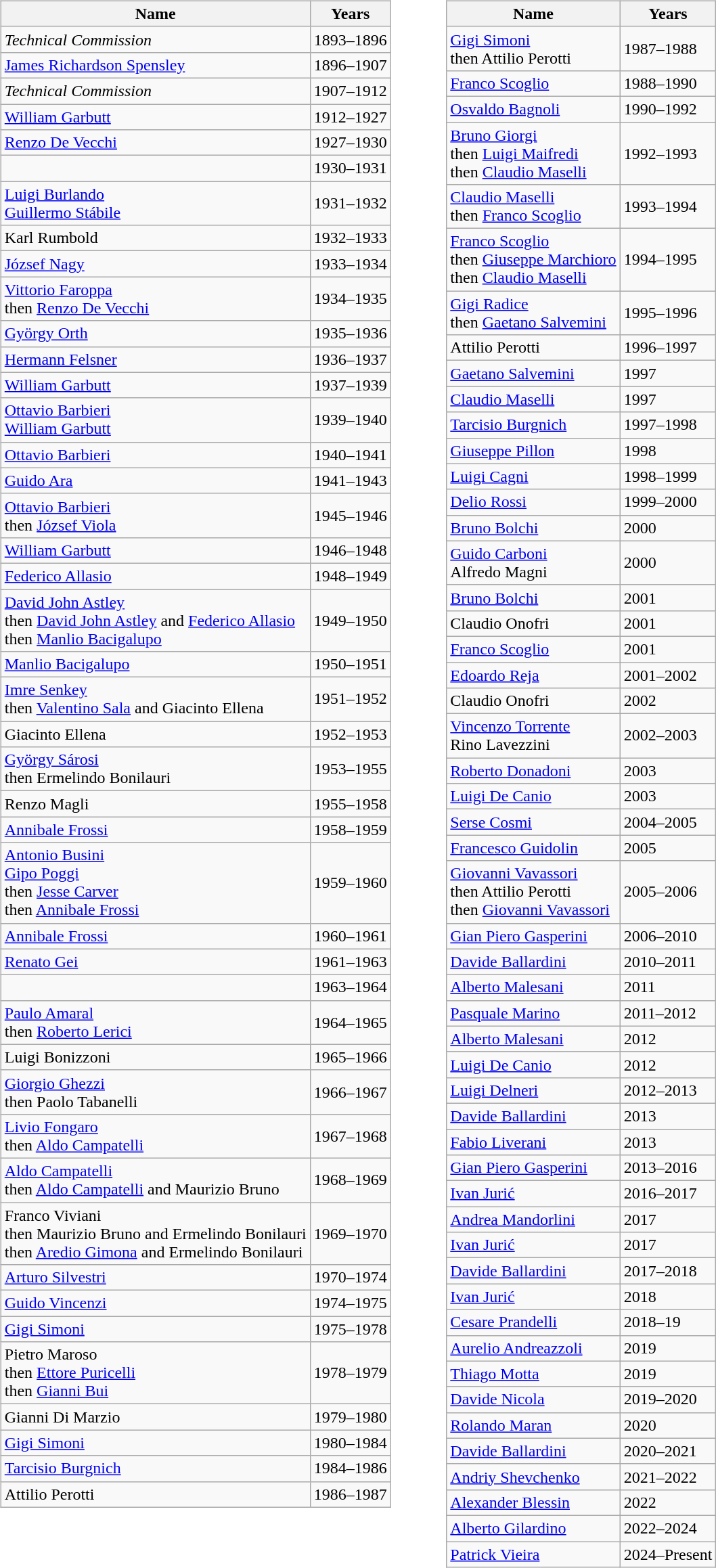<table>
<tr>
<td width="10"> </td>
<td valign="top"><br><table class="wikitable" style="text-align: center">
<tr>
<th>Name</th>
<th>Years</th>
</tr>
<tr>
<td align=left><em>Technical Commission</em></td>
<td align=left>1893–1896</td>
</tr>
<tr>
<td align=left><a href='#'>James Richardson Spensley</a></td>
<td align=left>1896–1907</td>
</tr>
<tr>
<td align=left><em>Technical Commission</em></td>
<td align=left>1907–1912</td>
</tr>
<tr>
<td align=left><a href='#'>William Garbutt</a></td>
<td align=left>1912–1927</td>
</tr>
<tr>
<td align=left><a href='#'>Renzo De Vecchi</a></td>
<td align=left>1927–1930</td>
</tr>
<tr>
<td align=left></td>
<td align=left>1930–1931</td>
</tr>
<tr>
<td align=left><a href='#'>Luigi Burlando</a><br><a href='#'>Guillermo Stábile</a></td>
<td align=left>1931–1932</td>
</tr>
<tr>
<td align=left>Karl Rumbold</td>
<td align=left>1932–1933</td>
</tr>
<tr>
<td align=left><a href='#'>József Nagy</a></td>
<td align=left>1933–1934</td>
</tr>
<tr>
<td align=left><a href='#'>Vittorio Faroppa</a><br>then <a href='#'>Renzo De Vecchi</a></td>
<td align=left>1934–1935</td>
</tr>
<tr>
<td align=left><a href='#'>György Orth</a></td>
<td align=left>1935–1936</td>
</tr>
<tr>
<td align=left><a href='#'>Hermann Felsner</a></td>
<td align=left>1936–1937</td>
</tr>
<tr>
<td align=left><a href='#'>William Garbutt</a></td>
<td align=left>1937–1939</td>
</tr>
<tr>
<td align=left><a href='#'>Ottavio Barbieri</a><br><a href='#'>William Garbutt</a></td>
<td align=left>1939–1940</td>
</tr>
<tr>
<td align=left><a href='#'>Ottavio Barbieri</a></td>
<td align=left>1940–1941</td>
</tr>
<tr>
<td align=left><a href='#'>Guido Ara</a></td>
<td align=left>1941–1943</td>
</tr>
<tr>
<td align=left><a href='#'>Ottavio Barbieri</a><br>then <a href='#'>József Viola</a></td>
<td align=left>1945–1946</td>
</tr>
<tr>
<td align=left><a href='#'>William Garbutt</a></td>
<td align=left>1946–1948</td>
</tr>
<tr>
<td align=left><a href='#'>Federico Allasio</a></td>
<td align=left>1948–1949</td>
</tr>
<tr>
<td align=left><a href='#'>David John Astley</a><br> then <a href='#'>David John Astley</a> and <a href='#'>Federico Allasio</a><br> then <a href='#'>Manlio Bacigalupo</a></td>
<td align=left>1949–1950</td>
</tr>
<tr>
<td align=left><a href='#'>Manlio Bacigalupo</a></td>
<td align=left>1950–1951</td>
</tr>
<tr>
<td align=left><a href='#'>Imre Senkey</a><br>then <a href='#'>Valentino Sala</a> and Giacinto Ellena</td>
<td align=left>1951–1952</td>
</tr>
<tr>
<td align=left>Giacinto Ellena</td>
<td align=left>1952–1953</td>
</tr>
<tr>
<td align=left><a href='#'>György Sárosi</a><br>then Ermelindo Bonilauri</td>
<td align=left>1953–1955</td>
</tr>
<tr>
<td align=left>Renzo Magli</td>
<td align=left>1955–1958</td>
</tr>
<tr>
<td align=left><a href='#'>Annibale Frossi</a></td>
<td align=left>1958–1959</td>
</tr>
<tr>
<td align=left><a href='#'>Antonio Busini</a><br><a href='#'>Gipo Poggi</a><br>then <a href='#'>Jesse Carver</a><br>then <a href='#'>Annibale Frossi</a></td>
<td align=left>1959–1960</td>
</tr>
<tr>
<td align=left><a href='#'>Annibale Frossi</a></td>
<td align=left>1960–1961</td>
</tr>
<tr>
<td align=left><a href='#'>Renato Gei</a></td>
<td align=left>1961–1963</td>
</tr>
<tr>
<td align=left></td>
<td align=left>1963–1964</td>
</tr>
<tr>
<td align=left><a href='#'>Paulo Amaral</a><br>then <a href='#'>Roberto Lerici</a></td>
<td align=left>1964–1965</td>
</tr>
<tr>
<td align=left>Luigi Bonizzoni</td>
<td align=left>1965–1966</td>
</tr>
<tr>
<td align=left><a href='#'>Giorgio Ghezzi</a><br>then Paolo Tabanelli</td>
<td align=left>1966–1967</td>
</tr>
<tr>
<td align=left><a href='#'>Livio Fongaro</a><br>then <a href='#'>Aldo Campatelli</a></td>
<td align=left>1967–1968</td>
</tr>
<tr>
<td align=left><a href='#'>Aldo Campatelli</a><br>then <a href='#'>Aldo Campatelli</a> and Maurizio Bruno</td>
<td align=left>1968–1969</td>
</tr>
<tr>
<td align=left>Franco Viviani<br>then Maurizio Bruno and Ermelindo Bonilauri<br>then <a href='#'>Aredio Gimona</a> and Ermelindo Bonilauri</td>
<td align=left>1969–1970</td>
</tr>
<tr>
<td align=left><a href='#'>Arturo Silvestri</a></td>
<td align=left>1970–1974</td>
</tr>
<tr>
<td align=left><a href='#'>Guido Vincenzi</a></td>
<td align=left>1974–1975</td>
</tr>
<tr>
<td align=left><a href='#'>Gigi Simoni</a></td>
<td align=left>1975–1978</td>
</tr>
<tr>
<td align=left>Pietro Maroso<br>then <a href='#'>Ettore Puricelli</a><br>then <a href='#'>Gianni Bui</a></td>
<td align=left>1978–1979</td>
</tr>
<tr>
<td align=left>Gianni Di Marzio</td>
<td align=left>1979–1980</td>
</tr>
<tr>
<td align=left><a href='#'>Gigi Simoni</a></td>
<td align=left>1980–1984</td>
</tr>
<tr>
<td align=left><a href='#'>Tarcisio Burgnich</a></td>
<td align=left>1984–1986</td>
</tr>
<tr>
<td align=left>Attilio Perotti</td>
<td align=left>1986–1987</td>
</tr>
</table>
</td>
<td width="30"> </td>
<td valign="top"><br><table class="wikitable" style="text-align: center">
<tr>
<th>Name</th>
<th>Years</th>
</tr>
<tr>
<td align=left><a href='#'>Gigi Simoni</a><br>then Attilio Perotti</td>
<td align=left>1987–1988</td>
</tr>
<tr>
<td align=left><a href='#'>Franco Scoglio</a></td>
<td align=left>1988–1990</td>
</tr>
<tr>
<td align=left><a href='#'>Osvaldo Bagnoli</a></td>
<td align=left>1990–1992</td>
</tr>
<tr>
<td align=left><a href='#'>Bruno Giorgi</a><br>then <a href='#'>Luigi Maifredi</a><br>then <a href='#'>Claudio Maselli</a></td>
<td align=left>1992–1993</td>
</tr>
<tr>
<td align=left><a href='#'>Claudio Maselli</a><br>then <a href='#'>Franco Scoglio</a></td>
<td align=left>1993–1994</td>
</tr>
<tr>
<td align=left><a href='#'>Franco Scoglio</a><br>then <a href='#'>Giuseppe Marchioro</a><br>then <a href='#'>Claudio Maselli</a></td>
<td align=left>1994–1995</td>
</tr>
<tr>
<td align=left><a href='#'>Gigi Radice</a><br>then <a href='#'>Gaetano Salvemini</a></td>
<td align=left>1995–1996</td>
</tr>
<tr>
<td align=left>Attilio Perotti</td>
<td align=left>1996–1997</td>
</tr>
<tr>
<td align=left><a href='#'>Gaetano Salvemini</a></td>
<td align=left>1997</td>
</tr>
<tr>
<td align=left><a href='#'>Claudio Maselli</a></td>
<td align=left>1997</td>
</tr>
<tr>
<td align=left><a href='#'>Tarcisio Burgnich</a></td>
<td align=left>1997–1998</td>
</tr>
<tr>
<td align=left><a href='#'>Giuseppe Pillon</a></td>
<td align=left>1998</td>
</tr>
<tr>
<td align=left><a href='#'>Luigi Cagni</a></td>
<td align=left>1998–1999</td>
</tr>
<tr>
<td align=left><a href='#'>Delio Rossi</a></td>
<td align=left>1999–2000</td>
</tr>
<tr>
<td align=left><a href='#'>Bruno Bolchi</a></td>
<td align=left>2000</td>
</tr>
<tr>
<td align=left><a href='#'>Guido Carboni</a><br>Alfredo Magni</td>
<td align=left>2000</td>
</tr>
<tr>
<td align=left><a href='#'>Bruno Bolchi</a></td>
<td align=left>2001</td>
</tr>
<tr>
<td align=left>Claudio Onofri</td>
<td align=left>2001</td>
</tr>
<tr>
<td align=left><a href='#'>Franco Scoglio</a></td>
<td align=left>2001</td>
</tr>
<tr>
<td align=left><a href='#'>Edoardo Reja</a></td>
<td align=left>2001–2002</td>
</tr>
<tr>
<td align=left>Claudio Onofri</td>
<td align=left>2002</td>
</tr>
<tr>
<td align=left><a href='#'>Vincenzo Torrente</a><br>Rino Lavezzini</td>
<td align=left>2002–2003</td>
</tr>
<tr>
<td align=left><a href='#'>Roberto Donadoni</a></td>
<td align=left>2003</td>
</tr>
<tr>
<td align=left><a href='#'>Luigi De Canio</a></td>
<td align=left>2003</td>
</tr>
<tr>
<td align=left><a href='#'>Serse Cosmi</a></td>
<td align=left>2004–2005</td>
</tr>
<tr>
<td align=left><a href='#'>Francesco Guidolin</a></td>
<td align=left>2005</td>
</tr>
<tr>
<td align=left><a href='#'>Giovanni Vavassori</a><br>then Attilio Perotti<br>then <a href='#'>Giovanni Vavassori</a></td>
<td align=left>2005–2006</td>
</tr>
<tr>
<td align=left><a href='#'>Gian Piero Gasperini</a></td>
<td align=left>2006–2010</td>
</tr>
<tr>
<td align=left><a href='#'>Davide Ballardini</a></td>
<td align=left>2010–2011</td>
</tr>
<tr>
<td align=left><a href='#'>Alberto Malesani</a></td>
<td align=left>2011</td>
</tr>
<tr>
<td align=left><a href='#'>Pasquale Marino</a></td>
<td align=left>2011–2012</td>
</tr>
<tr>
<td align=left><a href='#'>Alberto Malesani</a></td>
<td align=left>2012</td>
</tr>
<tr>
<td align=left><a href='#'>Luigi De Canio</a></td>
<td align=left>2012</td>
</tr>
<tr>
<td align=left><a href='#'>Luigi Delneri</a></td>
<td align=left>2012–2013</td>
</tr>
<tr>
<td align=left><a href='#'>Davide Ballardini</a></td>
<td align=left>2013</td>
</tr>
<tr>
<td align=left><a href='#'>Fabio Liverani</a></td>
<td align=left>2013</td>
</tr>
<tr>
<td align=left><a href='#'>Gian Piero Gasperini</a></td>
<td align=left>2013–2016</td>
</tr>
<tr>
<td align=left><a href='#'>Ivan Jurić</a></td>
<td align=left>2016–2017</td>
</tr>
<tr>
<td align=left><a href='#'>Andrea Mandorlini</a></td>
<td align=left>2017</td>
</tr>
<tr>
<td align=left><a href='#'>Ivan Jurić</a></td>
<td align=left>2017</td>
</tr>
<tr>
<td align=left><a href='#'>Davide Ballardini</a></td>
<td align=left>2017–2018</td>
</tr>
<tr>
<td align=left><a href='#'>Ivan Jurić</a></td>
<td align=left>2018</td>
</tr>
<tr>
<td align=left><a href='#'>Cesare Prandelli</a></td>
<td align=left>2018–19</td>
</tr>
<tr>
<td align=left><a href='#'>Aurelio Andreazzoli</a></td>
<td align=left>2019</td>
</tr>
<tr>
<td align=left><a href='#'>Thiago Motta</a></td>
<td align=left>2019</td>
</tr>
<tr>
<td align=left><a href='#'>Davide Nicola</a></td>
<td align=left>2019–2020</td>
</tr>
<tr>
<td align=left><a href='#'>Rolando Maran</a></td>
<td align=left>2020</td>
</tr>
<tr>
<td align=left><a href='#'>Davide Ballardini</a></td>
<td align=left>2020–2021</td>
</tr>
<tr>
<td align=left><a href='#'>Andriy Shevchenko</a></td>
<td align=left>2021–2022</td>
</tr>
<tr>
<td align=left><a href='#'>Alexander Blessin</a></td>
<td align=left>2022</td>
</tr>
<tr>
<td align=left><a href='#'>Alberto Gilardino</a></td>
<td align=left>2022–2024</td>
</tr>
<tr>
<td align=left><a href='#'>Patrick Vieira</a></td>
<td align=left>2024–Present</td>
</tr>
</table>
</td>
</tr>
</table>
